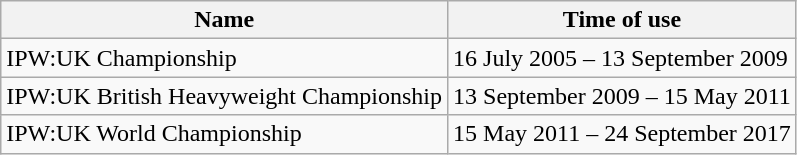<table class="wikitable" border="1">
<tr>
<th>Name</th>
<th>Time of use</th>
</tr>
<tr>
<td>IPW:UK Championship</td>
<td>16 July 2005 – 13 September 2009</td>
</tr>
<tr>
<td>IPW:UK British Heavyweight Championship</td>
<td>13 September 2009 – 15 May 2011</td>
</tr>
<tr>
<td>IPW:UK World Championship</td>
<td>15 May 2011 – 24 September 2017</td>
</tr>
</table>
